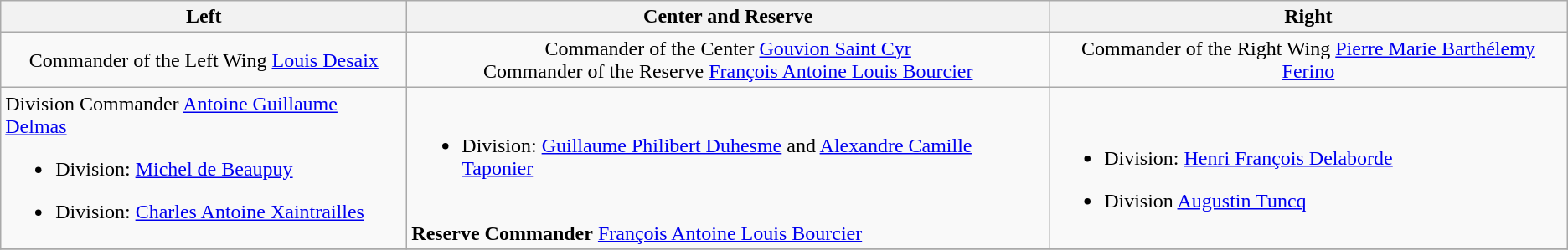<table class="wikitable">
<tr>
<th>Left</th>
<th>Center and Reserve</th>
<th>Right</th>
</tr>
<tr>
<td style="text-align:center;">Commander of the Left Wing <a href='#'>Louis Desaix</a></td>
<td style="text-align:center;">Commander of the Center <a href='#'>Gouvion Saint Cyr</a><br>Commander of the Reserve <a href='#'>François Antoine Louis Bourcier</a></td>
<td style="text-align:center;">Commander of the Right Wing <a href='#'>Pierre Marie Barthélemy Ferino</a></td>
</tr>
<tr>
<td>Division Commander <a href='#'>Antoine Guillaume Delmas</a><br><ul><li>Division: <a href='#'>Michel de Beaupuy</a></li></ul><ul><li>Division: <a href='#'>Charles Antoine Xaintrailles</a></li></ul></td>
<td><br><ul><li>Division: <a href='#'>Guillaume Philibert Duhesme</a> and <a href='#'>Alexandre Camille Taponier</a></li></ul><br>
<strong>Reserve Commander</strong> <a href='#'>François Antoine Louis Bourcier</a></td>
<td><br><ul><li>Division: <a href='#'>Henri François Delaborde</a></li></ul><ul><li>Division <a href='#'>Augustin Tuncq</a></li></ul></td>
</tr>
<tr>
</tr>
</table>
